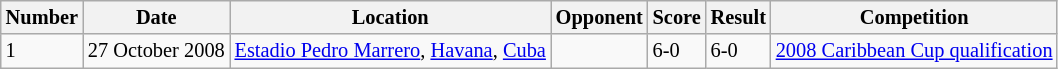<table class="wikitable" style="font-size:85%;">
<tr>
<th>Number</th>
<th>Date</th>
<th>Location</th>
<th>Opponent</th>
<th>Score</th>
<th>Result</th>
<th>Competition</th>
</tr>
<tr>
<td>1</td>
<td>27 October 2008</td>
<td><a href='#'>Estadio Pedro Marrero</a>, <a href='#'>Havana</a>, <a href='#'>Cuba</a></td>
<td></td>
<td>6-0</td>
<td>6-0</td>
<td><a href='#'>2008 Caribbean Cup qualification</a></td>
</tr>
</table>
